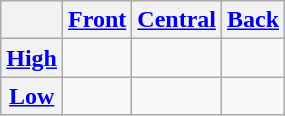<table class=wikitable style=text-align:center>
<tr>
<th></th>
<th><a href='#'>Front</a></th>
<th><a href='#'>Central</a></th>
<th><a href='#'>Back</a></th>
</tr>
<tr>
<th><a href='#'>High</a></th>
<td></td>
<td> </td>
<td></td>
</tr>
<tr>
<th><a href='#'>Low</a></th>
<td></td>
<td></td>
<td></td>
</tr>
</table>
